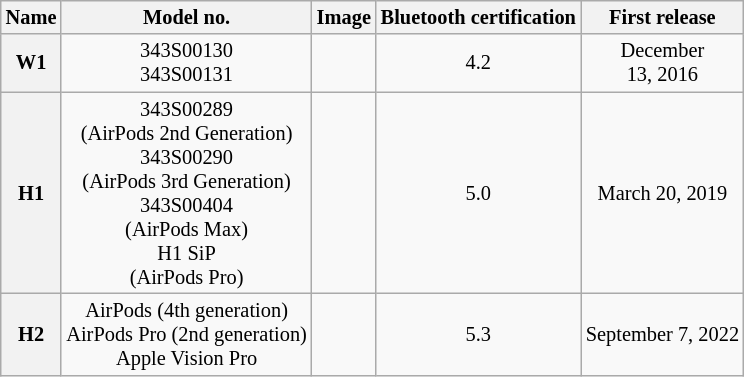<table class="wikitable sortable" style="font-size:85%; text-align:center">
<tr>
<th>Name</th>
<th>Model no.</th>
<th>Image</th>
<th>Bluetooth certification</th>
<th>First release</th>
</tr>
<tr>
<th>W1</th>
<td>343S00130<br>343S00131</td>
<td></td>
<td>4.2</td>
<td>December<br>13, 2016</td>
</tr>
<tr>
<th>H1</th>
<td>343S00289<br>(AirPods 2nd Generation)<br>343S00290<br>(AirPods 3rd Generation)<br>343S00404<br>(AirPods Max)<br>H1 SiP<br>(AirPods Pro)</td>
<td>  <br> </td>
<td>5.0</td>
<td>March 20, 2019</td>
</tr>
<tr>
<th>H2</th>
<td>AirPods (4th generation)<br>AirPods Pro (2nd generation)<br>Apple Vision Pro</td>
<td></td>
<td>5.3</td>
<td>September 7, 2022</td>
</tr>
</table>
